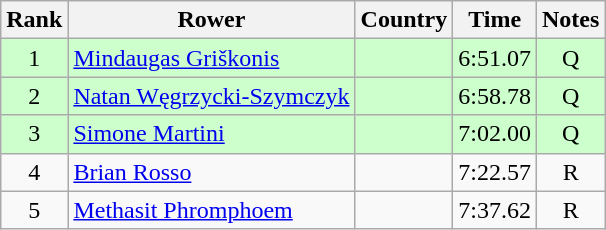<table class="wikitable" style="text-align:center">
<tr>
<th>Rank</th>
<th>Rower</th>
<th>Country</th>
<th>Time</th>
<th>Notes</th>
</tr>
<tr bgcolor=ccffcc>
<td>1</td>
<td align="left"><a href='#'>Mindaugas Griškonis</a></td>
<td align="left"></td>
<td>6:51.07</td>
<td>Q</td>
</tr>
<tr bgcolor=ccffcc>
<td>2</td>
<td align="left"><a href='#'>Natan Węgrzycki-Szymczyk</a></td>
<td align="left"></td>
<td>6:58.78</td>
<td>Q</td>
</tr>
<tr bgcolor=ccffcc>
<td>3</td>
<td align="left"><a href='#'>Simone Martini</a></td>
<td align="left"></td>
<td>7:02.00</td>
<td>Q</td>
</tr>
<tr>
<td>4</td>
<td align="left"><a href='#'>Brian Rosso</a></td>
<td align="left"></td>
<td>7:22.57</td>
<td>R</td>
</tr>
<tr>
<td>5</td>
<td align="left"><a href='#'>Methasit Phromphoem</a></td>
<td align="left"></td>
<td>7:37.62</td>
<td>R</td>
</tr>
</table>
